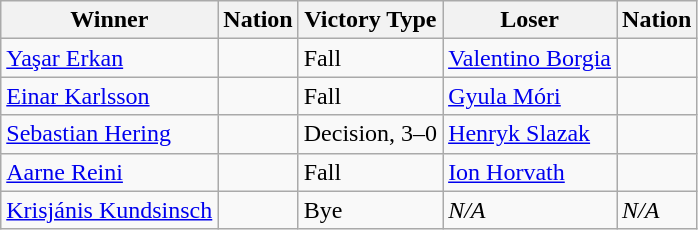<table class="wikitable sortable" style="text-align:left;">
<tr>
<th>Winner</th>
<th>Nation</th>
<th>Victory Type</th>
<th>Loser</th>
<th>Nation</th>
</tr>
<tr>
<td><a href='#'>Yaşar Erkan</a></td>
<td></td>
<td>Fall</td>
<td><a href='#'>Valentino Borgia</a></td>
<td></td>
</tr>
<tr>
<td><a href='#'>Einar Karlsson</a></td>
<td></td>
<td>Fall</td>
<td><a href='#'>Gyula Móri</a></td>
<td></td>
</tr>
<tr>
<td><a href='#'>Sebastian Hering</a></td>
<td></td>
<td>Decision, 3–0</td>
<td><a href='#'>Henryk Slazak</a></td>
<td></td>
</tr>
<tr>
<td><a href='#'>Aarne Reini</a></td>
<td></td>
<td>Fall</td>
<td><a href='#'>Ion Horvath</a></td>
<td></td>
</tr>
<tr>
<td><a href='#'>Krisjánis Kundsinsch</a></td>
<td></td>
<td>Bye</td>
<td><em>N/A</em></td>
<td><em>N/A</em></td>
</tr>
</table>
